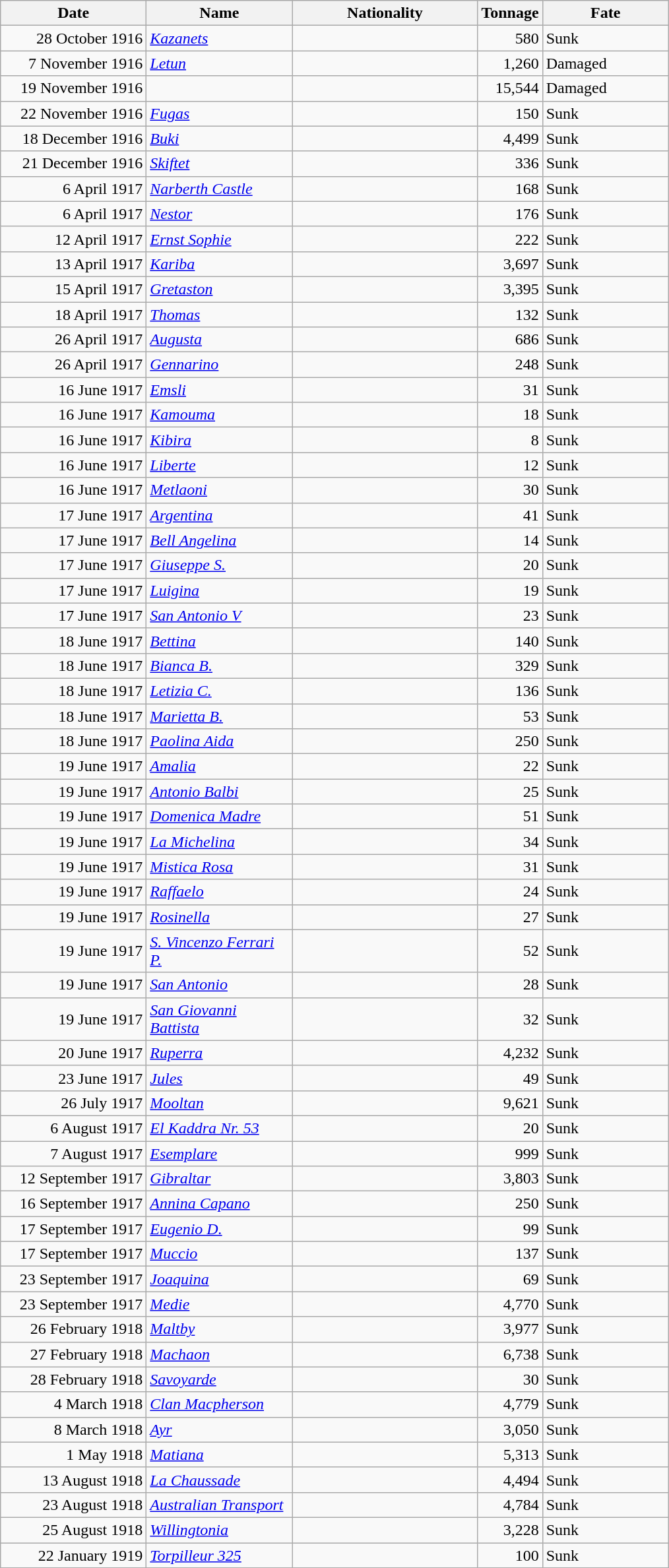<table class="wikitable sortable">
<tr>
<th width="140px">Date</th>
<th width="140px">Name</th>
<th width="180px">Nationality</th>
<th width="25px">Tonnage</th>
<th width="120px">Fate</th>
</tr>
<tr>
<td align="right">28 October 1916</td>
<td align="left"><a href='#'><em>Kazanets</em></a></td>
<td align="left"></td>
<td align="right">580</td>
<td align="left">Sunk</td>
</tr>
<tr>
<td align="right">7 November 1916</td>
<td align="left"><a href='#'><em>Letun</em></a></td>
<td align="left"></td>
<td align="right">1,260</td>
<td align="left">Damaged</td>
</tr>
<tr>
<td align="right">19 November 1916</td>
<td align="left"></td>
<td align="left"></td>
<td align="right">15,544</td>
<td align="left">Damaged</td>
</tr>
<tr>
<td align="right">22 November 1916</td>
<td align="left"><a href='#'><em>Fugas</em></a></td>
<td align="left"></td>
<td align="right">150</td>
<td align="left">Sunk</td>
</tr>
<tr>
<td align="right">18 December 1916</td>
<td align="left"><a href='#'><em>Buki</em></a></td>
<td align="left"></td>
<td align="right">4,499</td>
<td align="left">Sunk</td>
</tr>
<tr>
<td align="right">21 December 1916</td>
<td align="left"><a href='#'><em>Skiftet</em></a></td>
<td align="left"></td>
<td align="right">336</td>
<td align="left">Sunk</td>
</tr>
<tr>
<td align="right">6 April 1917</td>
<td align="left"><a href='#'><em>Narberth Castle</em></a></td>
<td align="left"></td>
<td align="right">168</td>
<td align="left">Sunk</td>
</tr>
<tr>
<td align="right">6 April 1917</td>
<td align="left"><a href='#'><em>Nestor</em></a></td>
<td align="left"></td>
<td align="right">176</td>
<td align="left">Sunk</td>
</tr>
<tr>
<td align="right">12 April 1917</td>
<td align="left"><a href='#'><em>Ernst Sophie</em></a></td>
<td align="left"></td>
<td align="right">222</td>
<td align="left">Sunk</td>
</tr>
<tr>
<td align="right">13 April 1917</td>
<td align="left"><a href='#'><em>Kariba</em></a></td>
<td align="left"></td>
<td align="right">3,697</td>
<td align="left">Sunk</td>
</tr>
<tr>
<td align="right">15 April 1917</td>
<td align="left"><a href='#'><em>Gretaston</em></a></td>
<td align="left"></td>
<td align="right">3,395</td>
<td align="left">Sunk</td>
</tr>
<tr>
<td align="right">18 April 1917</td>
<td align="left"><a href='#'><em>Thomas</em></a></td>
<td align="left"></td>
<td align="right">132</td>
<td align="left">Sunk</td>
</tr>
<tr>
<td align="right">26 April 1917</td>
<td align="left"><a href='#'><em>Augusta</em></a></td>
<td align="left"></td>
<td align="right">686</td>
<td align="left">Sunk</td>
</tr>
<tr>
<td align="right">26 April 1917</td>
<td align="left"><a href='#'><em>Gennarino</em></a></td>
<td align="left"></td>
<td align="right">248</td>
<td align="left">Sunk</td>
</tr>
<tr>
<td align="right">16 June 1917</td>
<td align="left"><a href='#'><em>Emsli</em></a></td>
<td align="left"></td>
<td align="right">31</td>
<td align="left">Sunk</td>
</tr>
<tr>
<td align="right">16 June 1917</td>
<td align="left"><a href='#'><em>Kamouma</em></a></td>
<td align="left"></td>
<td align="right">18</td>
<td align="left">Sunk</td>
</tr>
<tr>
<td align="right">16 June 1917</td>
<td align="left"><a href='#'><em>Kibira</em></a></td>
<td align="left"></td>
<td align="right">8</td>
<td align="left">Sunk</td>
</tr>
<tr>
<td align="right">16 June 1917</td>
<td align="left"><a href='#'><em>Liberte</em></a></td>
<td align="left"></td>
<td align="right">12</td>
<td align="left">Sunk</td>
</tr>
<tr>
<td align="right">16 June 1917</td>
<td align="left"><a href='#'><em>Metlaoni</em></a></td>
<td align="left"></td>
<td align="right">30</td>
<td align="left">Sunk</td>
</tr>
<tr>
<td align="right">17 June 1917</td>
<td align="left"><a href='#'><em>Argentina</em></a></td>
<td align="left"></td>
<td align="right">41</td>
<td align="left">Sunk</td>
</tr>
<tr>
<td align="right">17 June 1917</td>
<td align="left"><a href='#'><em>Bell Angelina</em></a></td>
<td align="left"></td>
<td align="right">14</td>
<td align="left">Sunk</td>
</tr>
<tr>
<td align="right">17 June 1917</td>
<td align="left"><a href='#'><em>Giuseppe S.</em></a></td>
<td align="left"></td>
<td align="right">20</td>
<td align="left">Sunk</td>
</tr>
<tr>
<td align="right">17 June 1917</td>
<td align="left"><a href='#'><em>Luigina</em></a></td>
<td align="left"></td>
<td align="right">19</td>
<td align="left">Sunk</td>
</tr>
<tr>
<td align="right">17 June 1917</td>
<td align="left"><a href='#'><em>San Antonio V</em></a></td>
<td align="left"></td>
<td align="right">23</td>
<td align="left">Sunk</td>
</tr>
<tr>
<td align="right">18 June 1917</td>
<td align="left"><a href='#'><em>Bettina</em></a></td>
<td align="left"></td>
<td align="right">140</td>
<td align="left">Sunk</td>
</tr>
<tr>
<td align="right">18 June 1917</td>
<td align="left"><a href='#'><em>Bianca B.</em></a></td>
<td align="left"></td>
<td align="right">329</td>
<td align="left">Sunk</td>
</tr>
<tr>
<td align="right">18 June 1917</td>
<td align="left"><a href='#'><em>Letizia C.</em></a></td>
<td align="left"></td>
<td align="right">136</td>
<td align="left">Sunk</td>
</tr>
<tr>
<td align="right">18 June 1917</td>
<td align="left"><a href='#'><em>Marietta B.</em></a></td>
<td align="left"></td>
<td align="right">53</td>
<td align="left">Sunk</td>
</tr>
<tr>
<td align="right">18 June 1917</td>
<td align="left"><a href='#'><em>Paolina Aida</em></a></td>
<td align="left"></td>
<td align="right">250</td>
<td align="left">Sunk</td>
</tr>
<tr>
<td align="right">19 June 1917</td>
<td align="left"><a href='#'><em>Amalia</em></a></td>
<td align="left"></td>
<td align="right">22</td>
<td align="left">Sunk</td>
</tr>
<tr>
<td align="right">19 June 1917</td>
<td align="left"><a href='#'><em>Antonio Balbi</em></a></td>
<td align="left"></td>
<td align="right">25</td>
<td align="left">Sunk</td>
</tr>
<tr>
<td align="right">19 June 1917</td>
<td align="left"><a href='#'><em>Domenica Madre</em></a></td>
<td align="left"></td>
<td align="right">51</td>
<td align="left">Sunk</td>
</tr>
<tr>
<td align="right">19 June 1917</td>
<td align="left"><a href='#'><em>La Michelina</em></a></td>
<td align="left"></td>
<td align="right">34</td>
<td align="left">Sunk</td>
</tr>
<tr>
<td align="right">19 June 1917</td>
<td align="left"><a href='#'><em>Mistica Rosa</em></a></td>
<td align="left"></td>
<td align="right">31</td>
<td align="left">Sunk</td>
</tr>
<tr>
<td align="right">19 June 1917</td>
<td align="left"><a href='#'><em>Raffaelo</em></a></td>
<td align="left"></td>
<td align="right">24</td>
<td align="left">Sunk</td>
</tr>
<tr>
<td align="right">19 June 1917</td>
<td align="left"><a href='#'><em>Rosinella</em></a></td>
<td align="left"></td>
<td align="right">27</td>
<td align="left">Sunk</td>
</tr>
<tr>
<td align="right">19 June 1917</td>
<td align="left"><a href='#'><em>S. Vincenzo Ferrari P.</em></a></td>
<td align="left"></td>
<td align="right">52</td>
<td align="left">Sunk</td>
</tr>
<tr>
<td align="right">19 June 1917</td>
<td align="left"><a href='#'><em>San Antonio</em></a></td>
<td align="left"></td>
<td align="right">28</td>
<td align="left">Sunk</td>
</tr>
<tr>
<td align="right">19 June 1917</td>
<td align="left"><a href='#'><em>San Giovanni Battista</em></a></td>
<td align="left"></td>
<td align="right">32</td>
<td align="left">Sunk</td>
</tr>
<tr>
<td align="right">20 June 1917</td>
<td align="left"><a href='#'><em>Ruperra</em></a></td>
<td align="left"></td>
<td align="right">4,232</td>
<td align="left">Sunk</td>
</tr>
<tr>
<td align="right">23 June 1917</td>
<td align="left"><a href='#'><em>Jules</em></a></td>
<td align="left"></td>
<td align="right">49</td>
<td align="left">Sunk</td>
</tr>
<tr>
<td align="right">26 July 1917</td>
<td align="left"><a href='#'><em>Mooltan</em></a></td>
<td align="left"></td>
<td align="right">9,621</td>
<td align="left">Sunk</td>
</tr>
<tr>
<td align="right">6 August 1917</td>
<td align="left"><a href='#'><em>El Kaddra Nr. 53</em></a></td>
<td align="left"></td>
<td align="right">20</td>
<td align="left">Sunk</td>
</tr>
<tr>
<td align="right">7 August 1917</td>
<td align="left"><a href='#'><em>Esemplare</em></a></td>
<td align="left"></td>
<td align="right">999</td>
<td align="left">Sunk</td>
</tr>
<tr>
<td align="right">12 September 1917</td>
<td align="left"><a href='#'><em>Gibraltar</em></a></td>
<td align="left"></td>
<td align="right">3,803</td>
<td align="left">Sunk</td>
</tr>
<tr>
<td align="right">16 September 1917</td>
<td align="left"><a href='#'><em>Annina Capano</em></a></td>
<td align="left"></td>
<td align="right">250</td>
<td align="left">Sunk</td>
</tr>
<tr>
<td align="right">17 September 1917</td>
<td align="left"><a href='#'><em>Eugenio D.</em></a></td>
<td align="left"></td>
<td align="right">99</td>
<td align="left">Sunk</td>
</tr>
<tr>
<td align="right">17 September 1917</td>
<td align="left"><a href='#'><em>Muccio</em></a></td>
<td align="left"></td>
<td align="right">137</td>
<td align="left">Sunk</td>
</tr>
<tr>
<td align="right">23 September 1917</td>
<td align="left"><a href='#'><em>Joaquina</em></a></td>
<td align="left"></td>
<td align="right">69</td>
<td align="left">Sunk</td>
</tr>
<tr>
<td align="right">23 September 1917</td>
<td align="left"><a href='#'><em>Medie</em></a></td>
<td align="left"></td>
<td align="right">4,770</td>
<td align="left">Sunk</td>
</tr>
<tr>
<td align="right">26 February 1918</td>
<td align="left"><a href='#'><em>Maltby</em></a></td>
<td align="left"></td>
<td align="right">3,977</td>
<td align="left">Sunk</td>
</tr>
<tr>
<td align="right">27 February 1918</td>
<td align="left"><a href='#'><em>Machaon</em></a></td>
<td align="left"></td>
<td align="right">6,738</td>
<td align="left">Sunk</td>
</tr>
<tr>
<td align="right">28 February 1918</td>
<td align="left"><a href='#'><em>Savoyarde</em></a></td>
<td align="left"></td>
<td align="right">30</td>
<td align="left">Sunk</td>
</tr>
<tr>
<td align="right">4 March 1918</td>
<td align="left"><a href='#'><em>Clan Macpherson</em></a></td>
<td align="left"></td>
<td align="right">4,779</td>
<td align="left">Sunk</td>
</tr>
<tr>
<td align="right">8 March 1918</td>
<td align="left"><a href='#'><em>Ayr</em></a></td>
<td align="left"></td>
<td align="right">3,050</td>
<td align="left">Sunk</td>
</tr>
<tr>
<td align="right">1 May 1918</td>
<td align="left"><a href='#'><em>Matiana</em></a></td>
<td align="left"></td>
<td align="right">5,313</td>
<td align="left">Sunk</td>
</tr>
<tr>
<td align="right">13 August 1918</td>
<td align="left"><a href='#'><em>La Chaussade</em></a></td>
<td align="left"></td>
<td align="right">4,494</td>
<td align="left">Sunk</td>
</tr>
<tr>
<td align="right">23 August 1918</td>
<td align="left"><a href='#'><em>Australian Transport</em></a></td>
<td align="left"></td>
<td align="right">4,784</td>
<td align="left">Sunk</td>
</tr>
<tr>
<td align="right">25 August 1918</td>
<td align="left"><a href='#'><em>Willingtonia</em></a></td>
<td align="left"></td>
<td align="right">3,228</td>
<td align="left">Sunk</td>
</tr>
<tr>
<td align="right">22 January 1919</td>
<td align="left"><a href='#'><em>Torpilleur 325</em></a></td>
<td align="left"></td>
<td align="right">100</td>
<td align="left">Sunk</td>
</tr>
</table>
